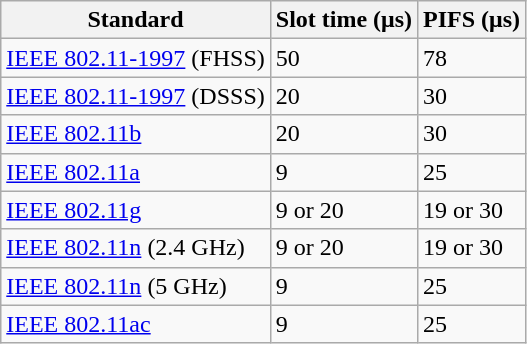<table class="wikitable">
<tr>
<th>Standard</th>
<th>Slot time (μs)</th>
<th>PIFS (μs)</th>
</tr>
<tr>
<td><a href='#'>IEEE 802.11-1997</a> (FHSS)</td>
<td>50</td>
<td>78</td>
</tr>
<tr>
<td><a href='#'>IEEE 802.11-1997</a> (DSSS)</td>
<td>20</td>
<td>30</td>
</tr>
<tr>
<td><a href='#'>IEEE 802.11b</a></td>
<td>20</td>
<td>30</td>
</tr>
<tr>
<td><a href='#'>IEEE 802.11a</a></td>
<td>9</td>
<td>25</td>
</tr>
<tr>
<td><a href='#'>IEEE 802.11g</a></td>
<td>9 or 20</td>
<td>19 or 30</td>
</tr>
<tr>
<td><a href='#'>IEEE 802.11n</a> (2.4 GHz)</td>
<td>9 or 20</td>
<td>19 or 30</td>
</tr>
<tr>
<td><a href='#'>IEEE 802.11n</a> (5 GHz)</td>
<td>9</td>
<td>25</td>
</tr>
<tr>
<td><a href='#'>IEEE 802.11ac</a></td>
<td>9</td>
<td>25</td>
</tr>
</table>
